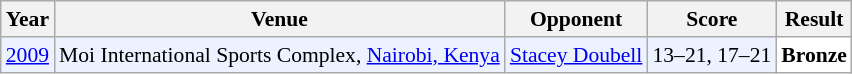<table class="sortable wikitable" style="font-size: 90%;">
<tr>
<th>Year</th>
<th>Venue</th>
<th>Opponent</th>
<th>Score</th>
<th>Result</th>
</tr>
<tr style="background:#ECF2FF">
<td align="center"><a href='#'>2009</a></td>
<td align="left">Moi International Sports Complex, <a href='#'>Nairobi, Kenya</a></td>
<td align="left"> <a href='#'>Stacey Doubell</a></td>
<td align="left">13–21, 17–21</td>
<td style="text-align:left; background:white"> <strong>Bronze</strong></td>
</tr>
</table>
